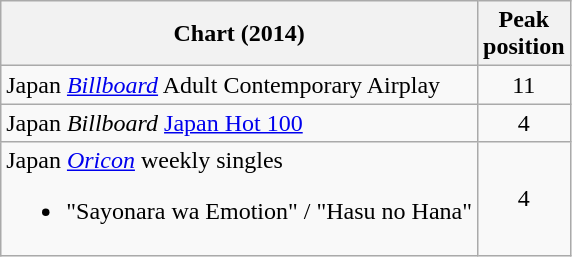<table class="wikitable sortable">
<tr>
<th>Chart (2014)</th>
<th>Peak<br>position</th>
</tr>
<tr>
<td>Japan <em><a href='#'>Billboard</a></em> Adult Contemporary Airplay</td>
<td style="text-align:center;">11</td>
</tr>
<tr>
<td>Japan <em>Billboard</em> <a href='#'>Japan Hot 100</a></td>
<td style="text-align:center;">4</td>
</tr>
<tr>
<td>Japan <em><a href='#'>Oricon</a></em> weekly singles<br><ul><li>"Sayonara wa Emotion" / "Hasu no Hana"</li></ul></td>
<td align="center">4</td>
</tr>
</table>
